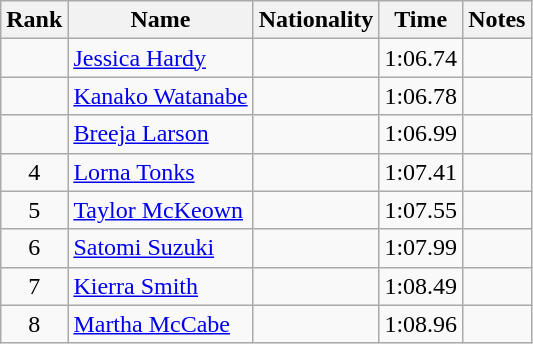<table class="wikitable sortable" style="text-align:center">
<tr>
<th>Rank</th>
<th>Name</th>
<th>Nationality</th>
<th>Time</th>
<th>Notes</th>
</tr>
<tr>
<td></td>
<td align=left><a href='#'>Jessica Hardy</a></td>
<td align=left></td>
<td>1:06.74</td>
<td></td>
</tr>
<tr>
<td></td>
<td align=left><a href='#'>Kanako Watanabe</a></td>
<td align=left></td>
<td>1:06.78</td>
<td></td>
</tr>
<tr>
<td></td>
<td align=left><a href='#'>Breeja Larson</a></td>
<td align=left></td>
<td>1:06.99</td>
<td></td>
</tr>
<tr>
<td>4</td>
<td align=left><a href='#'>Lorna Tonks</a></td>
<td align=left></td>
<td>1:07.41</td>
<td></td>
</tr>
<tr>
<td>5</td>
<td align=left><a href='#'>Taylor McKeown</a></td>
<td align=left></td>
<td>1:07.55</td>
<td></td>
</tr>
<tr>
<td>6</td>
<td align=left><a href='#'>Satomi Suzuki</a></td>
<td align=left></td>
<td>1:07.99</td>
<td></td>
</tr>
<tr>
<td>7</td>
<td align=left><a href='#'>Kierra Smith</a></td>
<td align=left></td>
<td>1:08.49</td>
<td></td>
</tr>
<tr>
<td>8</td>
<td align=left><a href='#'>Martha McCabe</a></td>
<td align=left></td>
<td>1:08.96</td>
<td></td>
</tr>
</table>
